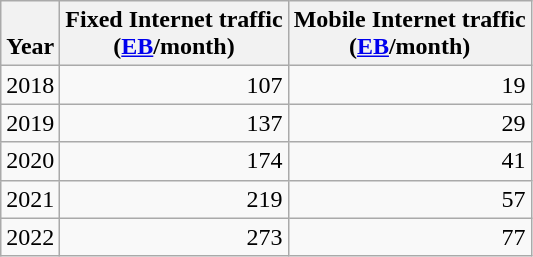<table class="wikitable">
<tr>
<th> <br>Year</th>
<th>Fixed Internet traffic<br>(<a href='#'>EB</a>/month)</th>
<th>Mobile Internet traffic<br>(<a href='#'>EB</a>/month)</th>
</tr>
<tr>
<td>2018</td>
<td align=right>107</td>
<td align=right>19</td>
</tr>
<tr>
<td>2019</td>
<td align=right>137</td>
<td align=right>29</td>
</tr>
<tr>
<td>2020</td>
<td align=right>174</td>
<td align=right>41</td>
</tr>
<tr>
<td>2021</td>
<td align=right>219</td>
<td align=right>57</td>
</tr>
<tr>
<td>2022</td>
<td align=right>273</td>
<td align=right>77</td>
</tr>
</table>
